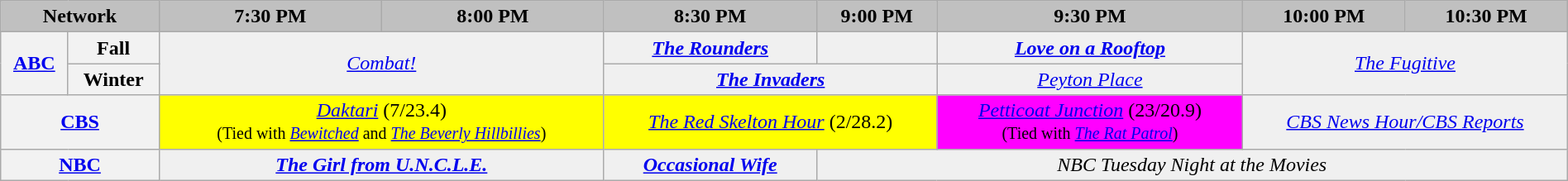<table class="wikitable" style="width:100%;margin-right:0;text-align:center">
<tr>
<th colspan="2" style="background-color:#C0C0C0;text-align:center">Network</th>
<th style="background-color:#C0C0C0;text-align:center">7:30 PM</th>
<th style="background-color:#C0C0C0;text-align:center">8:00 PM</th>
<th style="background-color:#C0C0C0;text-align:center">8:30 PM</th>
<th style="background-color:#C0C0C0;text-align:center">9:00 PM</th>
<th style="background-color:#C0C0C0;text-align:center">9:30 PM</th>
<th style="background-color:#C0C0C0;text-align:center">10:00 PM</th>
<th style="background-color:#C0C0C0;text-align:center">10:30 PM</th>
</tr>
<tr>
<th bgcolor="#C0C0C0" rowspan="2"><a href='#'>ABC</a></th>
<th>Fall</th>
<td bgcolor="#F0F0F0" rowspan="2" colspan="2"><em><a href='#'>Combat!</a></em></td>
<td bgcolor="#F0F0F0"><strong><em><a href='#'>The Rounders</a></em></strong></td>
<td bgcolor="#F0F0F0"><strong><em><a href='#'><br></a></em></strong></td>
<td bgcolor="#F0F0F0"><strong><em><a href='#'>Love on a Rooftop</a></em></strong></td>
<td bgcolor="#F0F0F0" rowspan="2" colspan="2"><em><a href='#'>The Fugitive</a></em></td>
</tr>
<tr>
<th>Winter</th>
<td bgcolor="#F0F0F0" colspan="2"><strong><em><a href='#'>The Invaders</a></em></strong></td>
<td bgcolor="#F0F0F0"><em><a href='#'>Peyton Place</a></em></td>
</tr>
<tr>
<th colspan="2" bgcolor="#C0C0C0"><a href='#'>CBS</a></th>
<td bgcolor="#FFFF00" colspan="2"><em><a href='#'>Daktari</a></em> (7/23.4)<br><small>(Tied with <em><a href='#'>Bewitched</a></em> and <em><a href='#'>The Beverly Hillbillies</a></em>)</small></td>
<td bgcolor="#FFFF00" colspan="2"><em><a href='#'>The Red Skelton Hour</a></em> (2/28.2)</td>
<td bgcolor="#FF00FF"><em><a href='#'>Petticoat Junction</a></em> (23/20.9)<br><small>(Tied with <em><a href='#'>The Rat Patrol</a></em>)</small></td>
<td bgcolor="#F0F0F0" colspan="2"><em><a href='#'>CBS News Hour/CBS Reports</a></em></td>
</tr>
<tr>
<th colspan="2" bgcolor="#C0C0C0"><a href='#'>NBC</a></th>
<td bgcolor="#F0F0F0" colspan="2"><strong><em><a href='#'>The Girl from U.N.C.L.E.</a></em></strong></td>
<td bgcolor="#F0F0F0"><strong><em><a href='#'>Occasional Wife</a></em></strong></td>
<td bgcolor="#F0F0F0" colspan="4"><em>NBC Tuesday Night at the Movies</em></td>
</tr>
</table>
